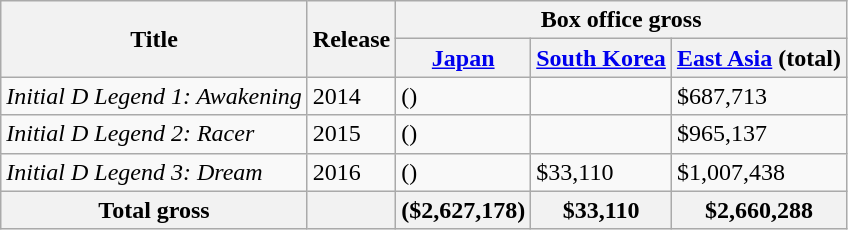<table class="wikitable">
<tr>
<th rowspan="2">Title</th>
<th rowspan="2">Release</th>
<th colspan="3">Box office gross</th>
</tr>
<tr>
<th><a href='#'>Japan</a></th>
<th><a href='#'>South Korea</a></th>
<th><a href='#'>East Asia</a> (total)</th>
</tr>
<tr>
<td><em>Initial D Legend 1: Awakening</em></td>
<td>2014</td>
<td> ()</td>
<td></td>
<td>$687,713</td>
</tr>
<tr>
<td><em>Initial D Legend 2: Racer</em></td>
<td>2015</td>
<td> ()</td>
<td></td>
<td>$965,137</td>
</tr>
<tr>
<td><em>Initial D Legend 3: Dream</em></td>
<td>2016</td>
<td> ()</td>
<td>$33,110</td>
<td>$1,007,438</td>
</tr>
<tr>
<th>Total gross</th>
<th></th>
<th> ($2,627,178)</th>
<th>$33,110</th>
<th>$2,660,288</th>
</tr>
</table>
